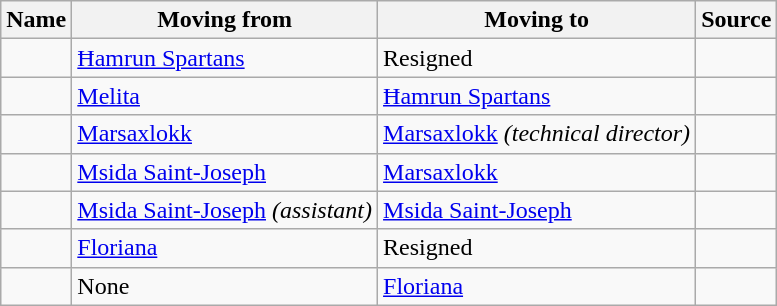<table class="wikitable sortable">
<tr>
<th>Name</th>
<th>Moving from</th>
<th>Moving to</th>
<th>Source</th>
</tr>
<tr>
<td> </td>
<td><a href='#'>Ħamrun Spartans</a></td>
<td>Resigned</td>
<td></td>
</tr>
<tr>
<td> </td>
<td><a href='#'>Melita</a></td>
<td><a href='#'>Ħamrun Spartans</a></td>
<td></td>
</tr>
<tr>
<td> </td>
<td><a href='#'>Marsaxlokk</a></td>
<td><a href='#'>Marsaxlokk</a> <em>(technical director)</em></td>
<td></td>
</tr>
<tr>
<td> </td>
<td><a href='#'>Msida Saint-Joseph</a></td>
<td><a href='#'>Marsaxlokk</a></td>
<td></td>
</tr>
<tr>
<td> </td>
<td><a href='#'>Msida Saint-Joseph</a> <em>(assistant)</em></td>
<td><a href='#'>Msida Saint-Joseph</a></td>
<td></td>
</tr>
<tr>
<td> </td>
<td><a href='#'>Floriana</a></td>
<td>Resigned</td>
<td></td>
</tr>
<tr>
<td> </td>
<td>None</td>
<td><a href='#'>Floriana</a></td>
<td></td>
</tr>
</table>
